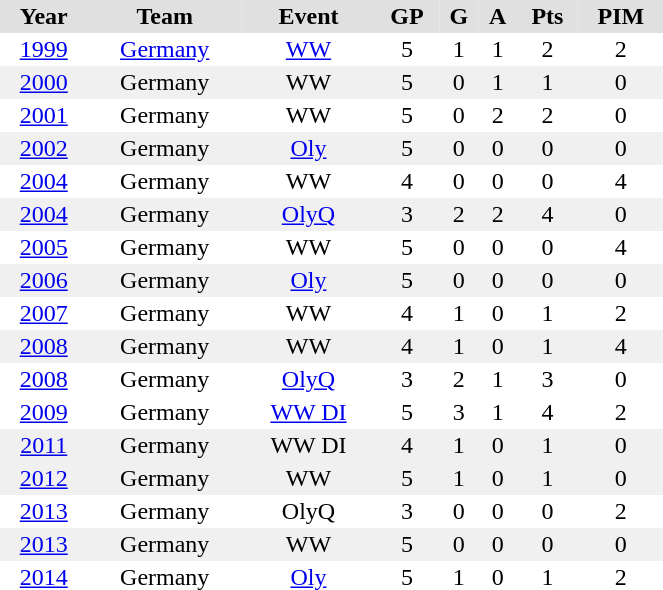<table border="0" cellpadding="2" cellspacing="0" width="35%">
<tr align="center" bgcolor="#e0e0e0">
<th>Year</th>
<th>Team</th>
<th>Event</th>
<th>GP</th>
<th>G</th>
<th>A</th>
<th>Pts</th>
<th>PIM</th>
</tr>
<tr align="center">
<td><a href='#'>1999</a></td>
<td><a href='#'>Germany</a></td>
<td><a href='#'>WW</a></td>
<td>5</td>
<td>1</td>
<td>1</td>
<td>2</td>
<td>2</td>
</tr>
<tr align="center" bgcolor="#f0f0f0">
<td><a href='#'>2000</a></td>
<td>Germany</td>
<td>WW</td>
<td>5</td>
<td>0</td>
<td>1</td>
<td>1</td>
<td>0</td>
</tr>
<tr align="center">
<td><a href='#'>2001</a></td>
<td>Germany</td>
<td>WW</td>
<td>5</td>
<td>0</td>
<td>2</td>
<td>2</td>
<td>0</td>
</tr>
<tr align="center" bgcolor="#f0f0f0">
<td><a href='#'>2002</a></td>
<td>Germany</td>
<td><a href='#'>Oly</a></td>
<td>5</td>
<td>0</td>
<td>0</td>
<td>0</td>
<td>0</td>
</tr>
<tr align="center">
<td><a href='#'>2004</a></td>
<td>Germany</td>
<td>WW</td>
<td>4</td>
<td>0</td>
<td>0</td>
<td>0</td>
<td>4</td>
</tr>
<tr align="center" bgcolor="#f0f0f0">
<td><a href='#'>2004</a></td>
<td>Germany</td>
<td><a href='#'>OlyQ</a></td>
<td>3</td>
<td>2</td>
<td>2</td>
<td>4</td>
<td>0</td>
</tr>
<tr align="center">
<td><a href='#'>2005</a></td>
<td>Germany</td>
<td>WW</td>
<td>5</td>
<td>0</td>
<td>0</td>
<td>0</td>
<td>4</td>
</tr>
<tr align="center" bgcolor="#f0f0f0">
<td><a href='#'>2006</a></td>
<td>Germany</td>
<td><a href='#'>Oly</a></td>
<td>5</td>
<td>0</td>
<td>0</td>
<td>0</td>
<td>0</td>
</tr>
<tr align="center">
<td><a href='#'>2007</a></td>
<td>Germany</td>
<td>WW</td>
<td>4</td>
<td>1</td>
<td>0</td>
<td>1</td>
<td>2</td>
</tr>
<tr align="center" bgcolor="#f0f0f0">
<td><a href='#'>2008</a></td>
<td>Germany</td>
<td>WW</td>
<td>4</td>
<td>1</td>
<td>0</td>
<td>1</td>
<td>4</td>
</tr>
<tr align="center">
<td><a href='#'>2008</a></td>
<td>Germany</td>
<td><a href='#'>OlyQ</a></td>
<td>3</td>
<td>2</td>
<td>1</td>
<td>3</td>
<td>0</td>
</tr>
<tr align="center">
<td><a href='#'>2009</a></td>
<td>Germany</td>
<td><a href='#'>WW DI</a></td>
<td>5</td>
<td>3</td>
<td>1</td>
<td>4</td>
<td>2</td>
</tr>
<tr align="center" bgcolor="#f0f0f0">
<td><a href='#'>2011</a></td>
<td>Germany</td>
<td>WW DI</td>
<td>4</td>
<td>1</td>
<td>0</td>
<td>1</td>
<td>0</td>
</tr>
<tr align="center" bgcolor="#f0f0f0">
<td><a href='#'>2012</a></td>
<td>Germany</td>
<td>WW</td>
<td>5</td>
<td>1</td>
<td>0</td>
<td>1</td>
<td>0</td>
</tr>
<tr align="center">
<td><a href='#'>2013</a></td>
<td>Germany</td>
<td>OlyQ</td>
<td>3</td>
<td>0</td>
<td>0</td>
<td>0</td>
<td>2</td>
</tr>
<tr align="center" bgcolor="#f0f0f0">
<td><a href='#'>2013</a></td>
<td>Germany</td>
<td>WW</td>
<td>5</td>
<td>0</td>
<td>0</td>
<td>0</td>
<td>0</td>
</tr>
<tr align="center">
<td><a href='#'>2014</a></td>
<td>Germany</td>
<td><a href='#'>Oly</a></td>
<td>5</td>
<td>1</td>
<td>0</td>
<td>1</td>
<td>2</td>
</tr>
</table>
